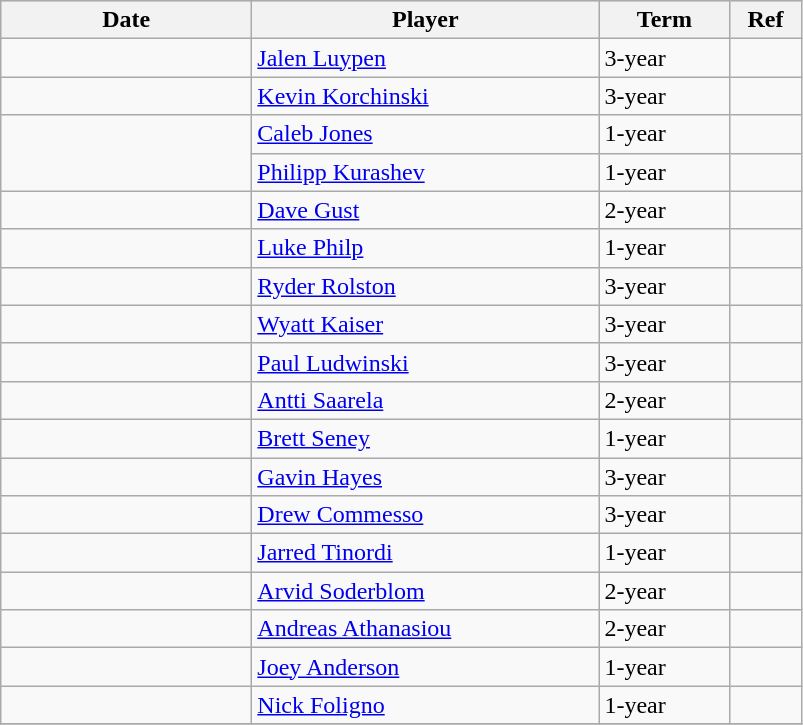<table class="wikitable">
<tr style="background:#dddddd">
<th style="width: 10em;">Date</th>
<th style="width: 14em;">Player</th>
<th style="width: 5em;">Term</th>
<th style="width: 2.5em;">Ref</th>
</tr>
<tr>
<td></td>
<td><a href='#'>Jalen Luypen</a></td>
<td>3-year</td>
<td></td>
</tr>
<tr>
<td></td>
<td><a href='#'>Kevin Korchinski</a></td>
<td>3-year</td>
<td></td>
</tr>
<tr>
<td rowspan=2></td>
<td><a href='#'>Caleb Jones</a></td>
<td>1-year</td>
<td></td>
</tr>
<tr>
<td><a href='#'>Philipp Kurashev</a></td>
<td>1-year</td>
<td></td>
</tr>
<tr>
<td></td>
<td><a href='#'>Dave Gust</a></td>
<td>2-year</td>
<td></td>
</tr>
<tr>
<td></td>
<td><a href='#'>Luke Philp</a></td>
<td>1-year</td>
<td></td>
</tr>
<tr>
<td></td>
<td><a href='#'>Ryder Rolston</a></td>
<td>3-year</td>
<td></td>
</tr>
<tr>
<td></td>
<td><a href='#'>Wyatt Kaiser</a></td>
<td>3-year</td>
<td></td>
</tr>
<tr>
<td></td>
<td><a href='#'>Paul Ludwinski</a></td>
<td>3-year</td>
<td></td>
</tr>
<tr>
<td></td>
<td><a href='#'>Antti Saarela</a></td>
<td>2-year</td>
<td></td>
</tr>
<tr>
<td></td>
<td><a href='#'>Brett Seney</a></td>
<td>1-year</td>
<td></td>
</tr>
<tr>
<td></td>
<td><a href='#'>Gavin Hayes</a></td>
<td>3-year</td>
<td></td>
</tr>
<tr>
<td></td>
<td><a href='#'>Drew Commesso</a></td>
<td>3-year</td>
<td></td>
</tr>
<tr>
<td></td>
<td><a href='#'>Jarred Tinordi</a></td>
<td>1-year</td>
<td></td>
</tr>
<tr>
<td></td>
<td><a href='#'>Arvid Soderblom</a></td>
<td>2-year</td>
<td></td>
</tr>
<tr>
<td></td>
<td><a href='#'>Andreas Athanasiou</a></td>
<td>2-year</td>
<td></td>
</tr>
<tr>
<td></td>
<td><a href='#'>Joey Anderson</a></td>
<td>1-year</td>
<td></td>
</tr>
<tr>
<td></td>
<td><a href='#'>Nick Foligno</a></td>
<td>1-year</td>
<td></td>
</tr>
<tr>
</tr>
</table>
